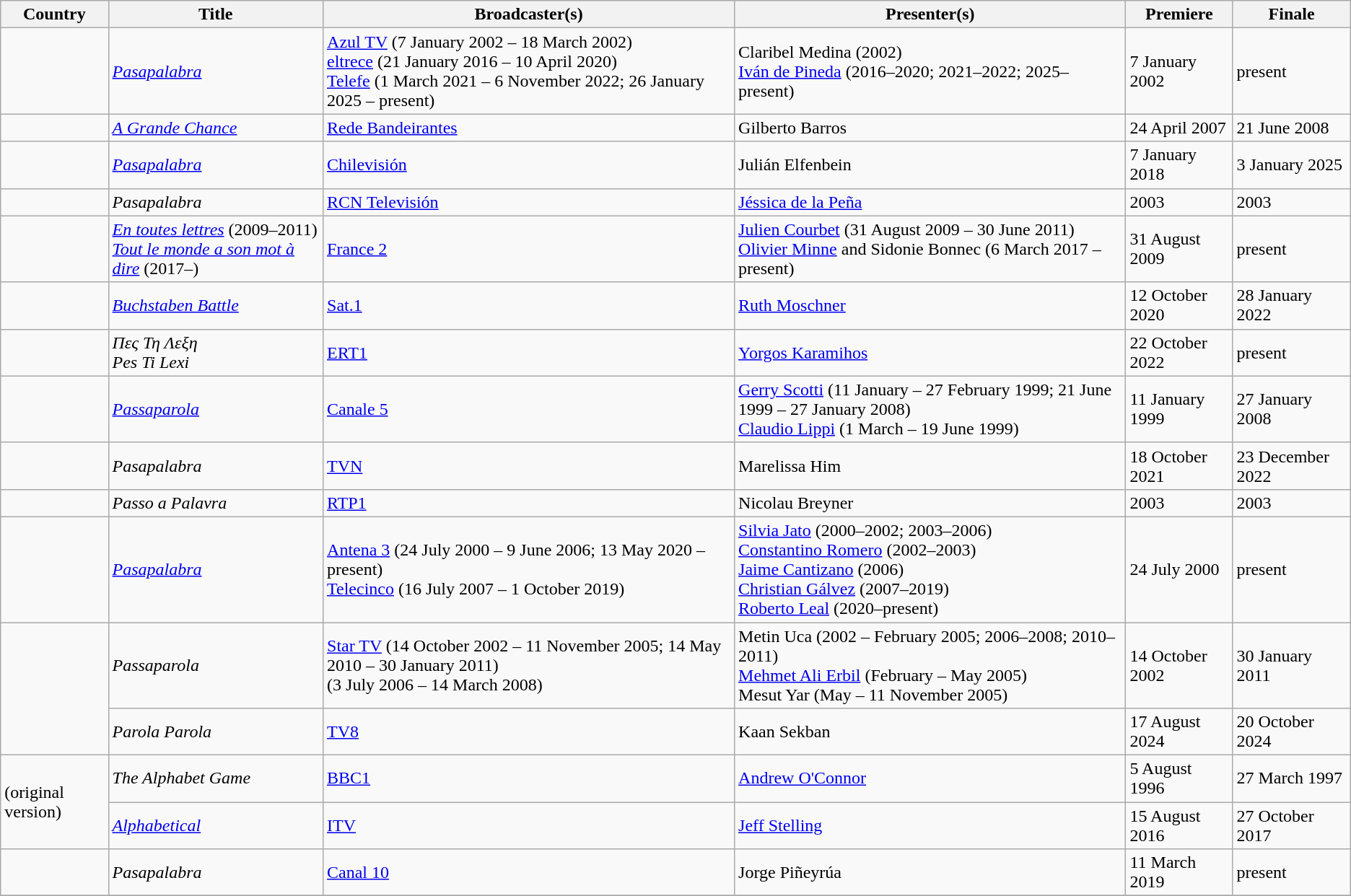<table class="wikitable">
<tr>
<th>Country</th>
<th>Title</th>
<th>Broadcaster(s)</th>
<th>Presenter(s)</th>
<th>Premiere</th>
<th>Finale</th>
</tr>
<tr>
<td></td>
<td><em><a href='#'>Pasapalabra</a></em></td>
<td><a href='#'>Azul TV</a> (7 January 2002 – 18 March 2002)<br><a href='#'>eltrece</a> (21 January 2016 – 10 April 2020)<br><a href='#'>Telefe</a> (1 March 2021 – 6 November 2022; 26 January 2025 – present)</td>
<td>Claribel Medina (2002)<br><a href='#'>Iván de Pineda</a> (2016–2020; 2021–2022; 2025–present)</td>
<td>7 January 2002</td>
<td>present</td>
</tr>
<tr>
<td></td>
<td><em><a href='#'>A Grande Chance</a></em></td>
<td><a href='#'>Rede Bandeirantes</a></td>
<td>Gilberto Barros</td>
<td>24 April 2007</td>
<td>21 June 2008</td>
</tr>
<tr>
<td></td>
<td><em><a href='#'>Pasapalabra</a> </em></td>
<td><a href='#'>Chilevisión</a></td>
<td>Julián Elfenbein</td>
<td>7 January 2018</td>
<td>3 January 2025</td>
</tr>
<tr>
<td></td>
<td><em>Pasapalabra</em></td>
<td><a href='#'>RCN Televisión</a></td>
<td><a href='#'>Jéssica de la Peña</a></td>
<td>2003</td>
<td>2003</td>
</tr>
<tr>
<td></td>
<td><em><a href='#'>En toutes lettres</a></em> (2009–2011)<br><em><a href='#'>Tout le monde a son mot à dire</a></em> (2017–)</td>
<td><a href='#'>France 2</a></td>
<td><a href='#'>Julien Courbet</a> (31 August 2009 – 30 June 2011)<br><a href='#'>Olivier Minne</a> and Sidonie Bonnec (6 March 2017 – present)</td>
<td>31 August 2009</td>
<td>present</td>
</tr>
<tr>
<td></td>
<td><em><a href='#'>Buchstaben Battle</a></em></td>
<td><a href='#'>Sat.1</a></td>
<td><a href='#'>Ruth Moschner</a></td>
<td>12 October 2020</td>
<td>28 January 2022</td>
</tr>
<tr>
<td></td>
<td><em>Πες Τη Λεξη</em><br><em>Pes Ti Lexi</em></td>
<td><a href='#'>ERT1</a></td>
<td><a href='#'>Yorgos Karamihos</a></td>
<td>22 October 2022</td>
<td>present</td>
</tr>
<tr>
<td></td>
<td><em><a href='#'>Passaparola</a></em></td>
<td><a href='#'>Canale 5</a></td>
<td><a href='#'>Gerry Scotti</a> (11 January – 27 February 1999; 21 June 1999 – 27 January 2008)<br><a href='#'>Claudio Lippi</a> (1 March – 19 June 1999)</td>
<td>11 January 1999</td>
<td>27 January 2008</td>
</tr>
<tr>
<td></td>
<td><em>Pasapalabra</em></td>
<td><a href='#'>TVN</a></td>
<td>Marelissa Him</td>
<td>18 October 2021</td>
<td>23 December 2022</td>
</tr>
<tr>
<td></td>
<td><em>Passo a Palavra</em></td>
<td><a href='#'>RTP1</a></td>
<td>Nicolau Breyner</td>
<td>2003</td>
<td>2003</td>
</tr>
<tr>
<td></td>
<td><em><a href='#'>Pasapalabra</a></em></td>
<td><a href='#'>Antena 3</a> (24 July 2000 – 9 June 2006; 13 May 2020 – present)<br><a href='#'>Telecinco</a> (16 July 2007 – 1 October 2019)</td>
<td><a href='#'>Silvia Jato</a> (2000–2002; 2003–2006)<br><a href='#'>Constantino Romero</a> (2002–2003)<br><a href='#'>Jaime Cantizano</a> (2006)<br><a href='#'>Christian Gálvez</a> (2007–2019)<br><a href='#'>Roberto Leal</a> (2020–present)</td>
<td>24 July 2000</td>
<td>present</td>
</tr>
<tr>
<td rowspan="2"></td>
<td><em>Passaparola</em></td>
<td><a href='#'>Star TV</a> (14 October 2002 – 11 November 2005; 14 May 2010 – 30 January 2011)<br> (3 July 2006 – 14 March 2008)</td>
<td>Metin Uca (2002 – February 2005; 2006–2008; 2010–2011)<br><a href='#'>Mehmet Ali Erbil</a> (February – May 2005)<br>Mesut Yar (May – 11 November 2005)</td>
<td>14 October 2002</td>
<td>30 January 2011</td>
</tr>
<tr>
<td><em>Parola Parola</em></td>
<td><a href='#'>TV8</a></td>
<td>Kaan Sekban</td>
<td>17 August 2024</td>
<td>20 October 2024</td>
</tr>
<tr>
<td rowspan="2"> (original version)</td>
<td><em>The Alphabet Game</em></td>
<td><a href='#'>BBC1</a></td>
<td><a href='#'>Andrew O'Connor</a></td>
<td>5 August 1996</td>
<td>27 March 1997</td>
</tr>
<tr>
<td><a href='#'><em>Alphabetical</em></a></td>
<td><a href='#'>ITV</a></td>
<td><a href='#'>Jeff Stelling</a></td>
<td>15 August 2016</td>
<td>27 October 2017</td>
</tr>
<tr>
<td></td>
<td><em>Pasapalabra</em></td>
<td><a href='#'>Canal 10</a></td>
<td>Jorge Piñeyrúa</td>
<td>11 March 2019</td>
<td>present</td>
</tr>
<tr>
</tr>
</table>
